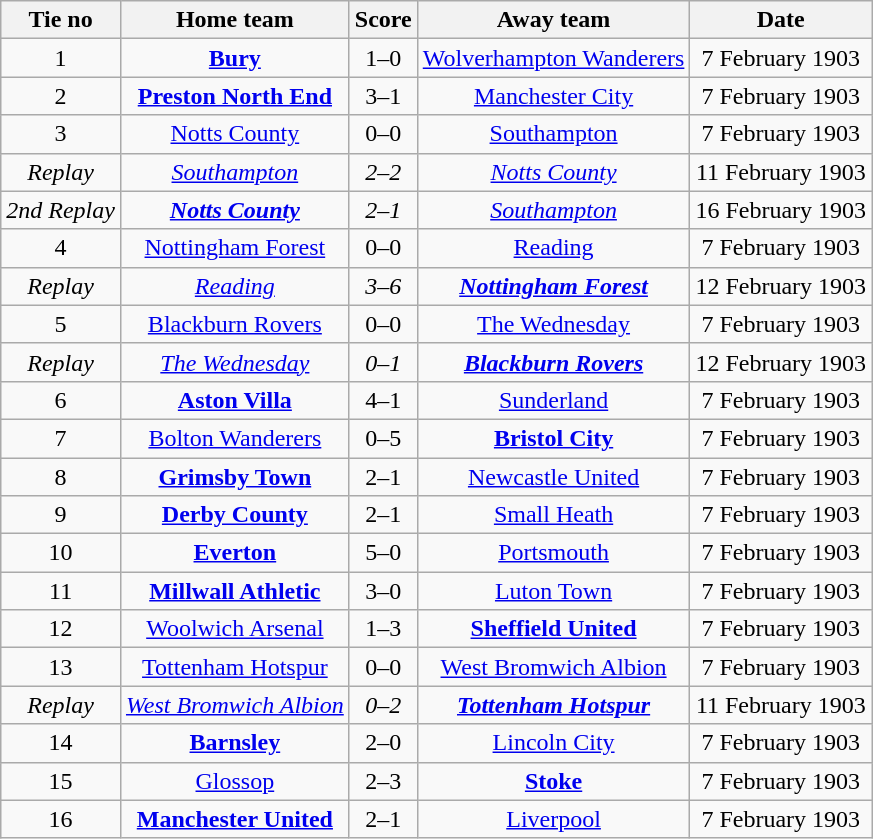<table class="wikitable" style="text-align: center">
<tr>
<th>Tie no</th>
<th>Home team</th>
<th>Score</th>
<th>Away team</th>
<th>Date</th>
</tr>
<tr>
<td>1</td>
<td><strong><a href='#'>Bury</a></strong></td>
<td>1–0</td>
<td><a href='#'>Wolverhampton Wanderers</a></td>
<td>7 February 1903</td>
</tr>
<tr>
<td>2</td>
<td><strong><a href='#'>Preston North End</a></strong></td>
<td>3–1</td>
<td><a href='#'>Manchester City</a></td>
<td>7 February 1903</td>
</tr>
<tr>
<td>3</td>
<td><a href='#'>Notts County</a></td>
<td>0–0</td>
<td><a href='#'>Southampton</a></td>
<td>7 February 1903</td>
</tr>
<tr>
<td><em>Replay</em></td>
<td><em><a href='#'>Southampton</a></em></td>
<td><em>2–2</em></td>
<td><em><a href='#'>Notts County</a></em></td>
<td>11 February 1903</td>
</tr>
<tr>
<td><em>2nd Replay</em></td>
<td><strong><em><a href='#'>Notts County</a></em></strong></td>
<td><em>2–1</em></td>
<td><em><a href='#'>Southampton</a></em></td>
<td>16 February 1903</td>
</tr>
<tr>
<td>4</td>
<td><a href='#'>Nottingham Forest</a></td>
<td>0–0</td>
<td><a href='#'>Reading</a></td>
<td>7 February 1903</td>
</tr>
<tr>
<td><em>Replay</em></td>
<td><em><a href='#'>Reading</a></em></td>
<td><em>3–6</em></td>
<td><strong><em><a href='#'>Nottingham Forest</a></em></strong></td>
<td>12 February 1903</td>
</tr>
<tr>
<td>5</td>
<td><a href='#'>Blackburn Rovers</a></td>
<td>0–0</td>
<td><a href='#'>The Wednesday</a></td>
<td>7 February 1903</td>
</tr>
<tr>
<td><em>Replay</em></td>
<td><em><a href='#'>The Wednesday</a></em></td>
<td><em>0–1</em></td>
<td><strong><em><a href='#'>Blackburn Rovers</a></em></strong></td>
<td>12 February 1903</td>
</tr>
<tr>
<td>6</td>
<td><strong><a href='#'>Aston Villa</a></strong></td>
<td>4–1</td>
<td><a href='#'>Sunderland</a></td>
<td>7 February 1903</td>
</tr>
<tr>
<td>7</td>
<td><a href='#'>Bolton Wanderers</a></td>
<td>0–5</td>
<td><strong><a href='#'>Bristol City</a></strong></td>
<td>7 February 1903</td>
</tr>
<tr>
<td>8</td>
<td><strong><a href='#'>Grimsby Town</a></strong></td>
<td>2–1</td>
<td><a href='#'>Newcastle United</a></td>
<td>7 February 1903</td>
</tr>
<tr>
<td>9</td>
<td><strong><a href='#'>Derby County</a></strong></td>
<td>2–1</td>
<td><a href='#'>Small Heath</a></td>
<td>7 February 1903</td>
</tr>
<tr>
<td>10</td>
<td><strong><a href='#'>Everton</a></strong></td>
<td>5–0</td>
<td><a href='#'>Portsmouth</a></td>
<td>7 February 1903</td>
</tr>
<tr>
<td>11</td>
<td><strong><a href='#'>Millwall Athletic</a></strong></td>
<td>3–0</td>
<td><a href='#'>Luton Town</a></td>
<td>7 February 1903</td>
</tr>
<tr>
<td>12</td>
<td><a href='#'>Woolwich Arsenal</a></td>
<td>1–3</td>
<td><strong><a href='#'>Sheffield United</a></strong></td>
<td>7 February 1903</td>
</tr>
<tr>
<td>13</td>
<td><a href='#'>Tottenham Hotspur</a></td>
<td>0–0</td>
<td><a href='#'>West Bromwich Albion</a></td>
<td>7 February 1903</td>
</tr>
<tr>
<td><em>Replay</em></td>
<td><em><a href='#'>West Bromwich Albion</a></em></td>
<td><em>0–2</em></td>
<td><strong><em><a href='#'>Tottenham Hotspur</a></em></strong></td>
<td>11 February 1903</td>
</tr>
<tr>
<td>14</td>
<td><strong><a href='#'>Barnsley</a></strong></td>
<td>2–0</td>
<td><a href='#'>Lincoln City</a></td>
<td>7 February 1903</td>
</tr>
<tr>
<td>15</td>
<td><a href='#'>Glossop</a></td>
<td>2–3</td>
<td><strong><a href='#'>Stoke</a></strong></td>
<td>7 February 1903</td>
</tr>
<tr>
<td>16</td>
<td><strong><a href='#'>Manchester United</a></strong></td>
<td>2–1</td>
<td><a href='#'>Liverpool</a></td>
<td>7 February 1903</td>
</tr>
</table>
